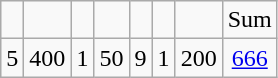<table class="wikitable" style="text-align:center; float:center;">
<tr>
<td></td>
<td></td>
<td></td>
<td></td>
<td></td>
<td></td>
<td></td>
<td>Sum</td>
</tr>
<tr>
<td>5</td>
<td>400</td>
<td>1</td>
<td>50</td>
<td>9</td>
<td>1</td>
<td>200</td>
<td><a href='#'>666</a></td>
</tr>
</table>
